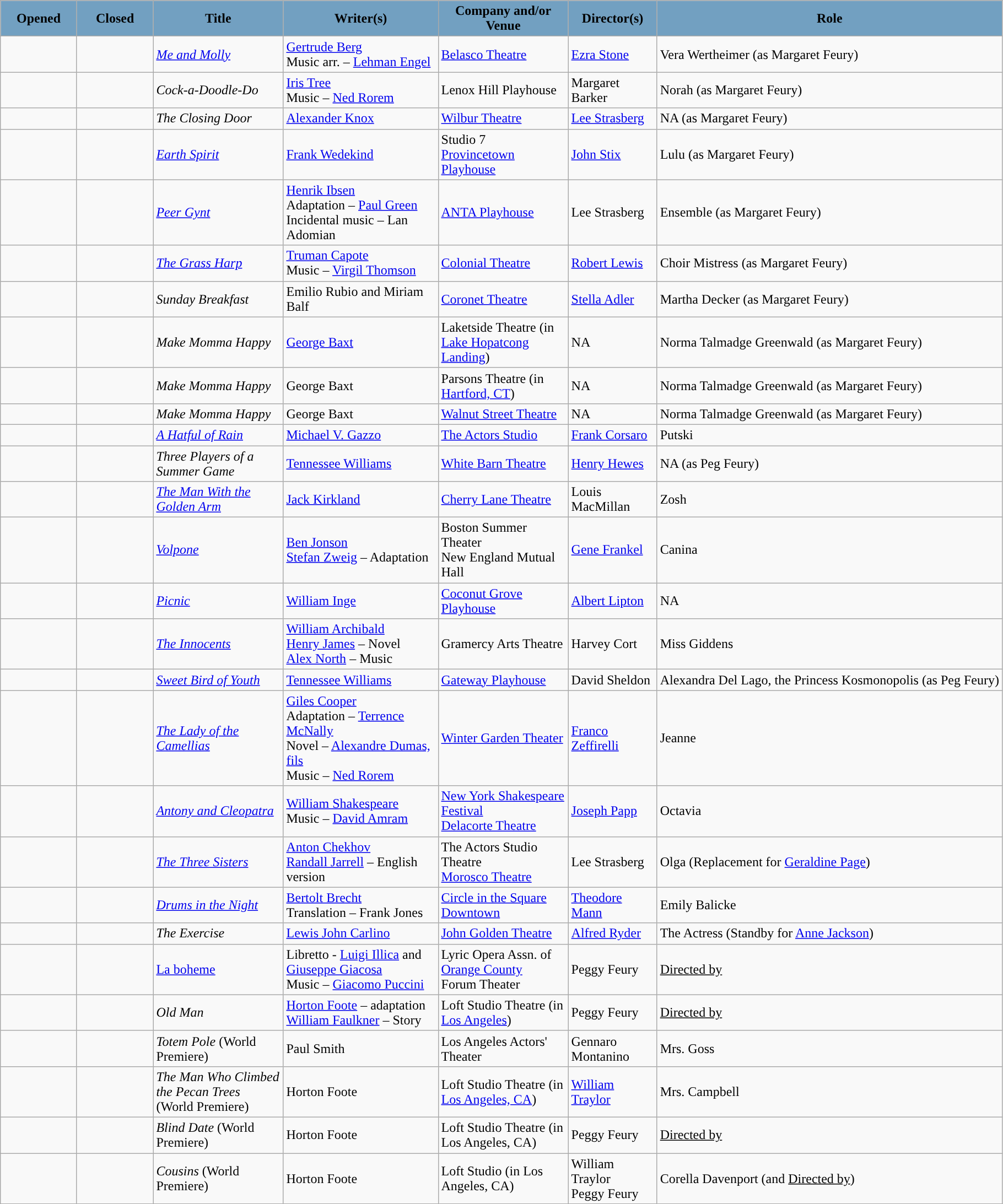<table class="wikitable">
<tr>
<th style="width:85px; background:#72A0C1">Opened</th>
<th style="width:85px; background:#72A0C1">Closed</th>
<th style="width:150px; background:#72A0C1">Title</th>
<th style="width:180px; background:#72A0C1">Writer(s)</th>
<th style="width:150px; background:#72A0C1">Company and/or Venue</th>
<th style="width:100px; background:#72A0C1">Director(s)</th>
<th style="background:#72A0C1">Role</th>
</tr>
<tr>
<td></td>
<td></td>
<td><em><a href='#'>Me and Molly</a></em></td>
<td><a href='#'>Gertrude Berg</a> <br>Music arr. – <a href='#'>Lehman Engel</a></td>
<td><a href='#'>Belasco Theatre</a></td>
<td><a href='#'>Ezra Stone</a></td>
<td>Vera Wertheimer (as Margaret Feury)</td>
</tr>
<tr>
<td></td>
<td></td>
<td><em>Cock-a-Doodle-Do</em> </td>
<td><a href='#'>Iris Tree</a> <br>Music – <a href='#'>Ned Rorem</a></td>
<td>Lenox Hill Playhouse</td>
<td>Margaret Barker</td>
<td>Norah (as Margaret Feury)</td>
</tr>
<tr>
<td></td>
<td></td>
<td><em>The Closing Door</em> </td>
<td><a href='#'>Alexander Knox</a></td>
<td><a href='#'>Wilbur Theatre</a></td>
<td><a href='#'>Lee Strasberg</a></td>
<td>NA (as Margaret Feury)</td>
</tr>
<tr>
<td></td>
<td></td>
<td><em><a href='#'>Earth Spirit</a></em> </td>
<td><a href='#'>Frank Wedekind</a></td>
<td>Studio 7 <br><a href='#'>Provincetown Playhouse</a></td>
<td><a href='#'>John Stix</a></td>
<td>Lulu (as Margaret Feury)</td>
</tr>
<tr>
<td></td>
<td></td>
<td><em><a href='#'>Peer Gynt</a></em></td>
<td><a href='#'>Henrik Ibsen</a> <br>Adaptation – <a href='#'>Paul Green</a> <br>Incidental music – Lan Adomian</td>
<td><a href='#'>ANTA Playhouse</a></td>
<td>Lee Strasberg</td>
<td>Ensemble (as Margaret Feury)</td>
</tr>
<tr>
<td></td>
<td></td>
<td><em><a href='#'>The Grass Harp</a></em> </td>
<td><a href='#'>Truman Capote</a><br>Music – <a href='#'>Virgil Thomson</a></td>
<td><a href='#'>Colonial Theatre</a></td>
<td><a href='#'>Robert Lewis</a></td>
<td>Choir Mistress (as Margaret Feury)</td>
</tr>
<tr>
<td></td>
<td></td>
<td><em>Sunday Breakfast</em></td>
<td>Emilio Rubio and Miriam Balf</td>
<td><a href='#'>Coronet Theatre</a></td>
<td><a href='#'>Stella Adler</a></td>
<td>Martha Decker (as Margaret Feury)</td>
</tr>
<tr>
<td></td>
<td></td>
<td><em>Make Momma Happy</em> </td>
<td><a href='#'>George Baxt</a></td>
<td>Laketside Theatre (in <a href='#'>Lake Hopatcong Landing</a>)</td>
<td>NA</td>
<td>Norma Talmadge Greenwald (as Margaret Feury)</td>
</tr>
<tr>
<td></td>
<td></td>
<td><em>Make Momma Happy</em> </td>
<td>George Baxt</td>
<td>Parsons Theatre (in <a href='#'>Hartford, CT</a>)</td>
<td>NA</td>
<td>Norma Talmadge Greenwald (as Margaret Feury)</td>
</tr>
<tr>
<td></td>
<td></td>
<td><em>Make Momma Happy</em> </td>
<td>George Baxt</td>
<td><a href='#'>Walnut Street Theatre</a></td>
<td>NA</td>
<td>Norma Talmadge Greenwald (as Margaret Feury)</td>
</tr>
<tr>
<td></td>
<td></td>
<td><em><a href='#'>A Hatful of Rain</a></em> </td>
<td><a href='#'>Michael V. Gazzo</a></td>
<td><a href='#'>The Actors Studio</a></td>
<td><a href='#'>Frank Corsaro</a></td>
<td>Putski</td>
</tr>
<tr>
<td></td>
<td></td>
<td><em>Three Players of a Summer Game</em> </td>
<td><a href='#'>Tennessee Williams</a></td>
<td><a href='#'>White Barn Theatre</a></td>
<td><a href='#'>Henry Hewes</a></td>
<td>NA (as Peg Feury)</td>
</tr>
<tr>
<td></td>
<td></td>
<td><em><a href='#'>The Man With the Golden Arm</a></em></td>
<td><a href='#'>Jack Kirkland</a></td>
<td><a href='#'>Cherry Lane Theatre</a></td>
<td>Louis MacMillan</td>
<td>Zosh</td>
</tr>
<tr>
<td></td>
<td></td>
<td><em><a href='#'>Volpone</a></em> </td>
<td><a href='#'>Ben Jonson</a><br><a href='#'>Stefan Zweig</a> – Adaptation</td>
<td>Boston Summer Theater<br>New England Mutual Hall</td>
<td><a href='#'>Gene Frankel</a></td>
<td>Canina</td>
</tr>
<tr>
<td></td>
<td></td>
<td><em><a href='#'>Picnic</a></em> </td>
<td><a href='#'>William Inge</a></td>
<td><a href='#'>Coconut Grove Playhouse</a></td>
<td><a href='#'>Albert Lipton</a></td>
<td>NA</td>
</tr>
<tr>
<td></td>
<td></td>
<td><em><a href='#'>The Innocents</a></em> </td>
<td><a href='#'>William Archibald</a><br><a href='#'>Henry James</a> – Novel<br><a href='#'>Alex North</a> – Music</td>
<td>Gramercy Arts Theatre</td>
<td>Harvey Cort</td>
<td>Miss Giddens</td>
</tr>
<tr>
<td></td>
<td></td>
<td><em><a href='#'>Sweet Bird of Youth</a></em> </td>
<td><a href='#'>Tennessee Williams</a></td>
<td><a href='#'>Gateway Playhouse</a></td>
<td>David Sheldon</td>
<td>Alexandra Del Lago, the Princess Kosmonopolis (as Peg Feury)</td>
</tr>
<tr>
<td></td>
<td></td>
<td><em><a href='#'>The Lady of the Camellias</a></em></td>
<td><a href='#'>Giles Cooper</a><br>Adaptation – <a href='#'>Terrence McNally</a><br>Novel – <a href='#'>Alexandre Dumas, fils</a><br>Music – <a href='#'>Ned Rorem</a></td>
<td><a href='#'>Winter Garden Theater</a></td>
<td><a href='#'>Franco Zeffirelli</a></td>
<td>Jeanne</td>
</tr>
<tr>
<td></td>
<td></td>
<td><em><a href='#'>Antony and Cleopatra</a></em></td>
<td><a href='#'>William Shakespeare</a><br>Music – <a href='#'>David Amram</a></td>
<td><a href='#'>New York Shakespeare Festival</a><br><a href='#'>Delacorte Theatre</a></td>
<td><a href='#'>Joseph Papp</a></td>
<td>Octavia</td>
</tr>
<tr>
<td></td>
<td></td>
<td><em><a href='#'>The Three Sisters</a></em></td>
<td><a href='#'>Anton Chekhov</a><br><a href='#'>Randall Jarrell</a> – English version</td>
<td>The Actors Studio Theatre <br><a href='#'>Morosco Theatre</a></td>
<td>Lee Strasberg</td>
<td>Olga (Replacement for <a href='#'>Geraldine Page</a>)</td>
</tr>
<tr>
<td></td>
<td></td>
<td><em><a href='#'>Drums in the Night</a></em></td>
<td><a href='#'>Bertolt Brecht</a><br>Translation – Frank Jones</td>
<td><a href='#'>Circle in the Square Downtown</a></td>
<td><a href='#'>Theodore Mann</a></td>
<td>Emily Balicke</td>
</tr>
<tr>
<td></td>
<td></td>
<td><em>The Exercise</em></td>
<td><a href='#'>Lewis John Carlino</a></td>
<td><a href='#'>John Golden Theatre</a></td>
<td><a href='#'>Alfred Ryder</a></td>
<td>The Actress (Standby for <a href='#'>Anne Jackson</a>)</td>
</tr>
<tr>
<td></td>
<td></td>
<td><a href='#'>La boheme</a></td>
<td>Libretto - <a href='#'>Luigi Illica</a> and <a href='#'>Giuseppe Giacosa</a><br>Music – <a href='#'>Giacomo Puccini</a></td>
<td>Lyric Opera Assn. of <a href='#'>Orange County</a><br>Forum Theater</td>
<td>Peggy Feury</td>
<td><u>Directed by</u></td>
</tr>
<tr>
<td></td>
<td></td>
<td><em>Old Man</em> </td>
<td><a href='#'>Horton Foote</a> – adaptation<br><a href='#'>William Faulkner</a> – Story</td>
<td>Loft Studio Theatre (in <a href='#'>Los Angeles</a>)</td>
<td>Peggy Feury</td>
<td><u>Directed by</u></td>
</tr>
<tr>
<td></td>
<td></td>
<td><em>Totem Pole</em> (World Premiere)</td>
<td>Paul Smith</td>
<td>Los Angeles Actors' Theater</td>
<td>Gennaro Montanino</td>
<td>Mrs. Goss</td>
</tr>
<tr>
<td></td>
<td></td>
<td><em>The Man Who Climbed the Pecan Trees</em> (World Premiere)</td>
<td>Horton Foote</td>
<td>Loft Studio Theatre (in <a href='#'>Los Angeles, CA</a>)</td>
<td><a href='#'>William Traylor</a></td>
<td>Mrs. Campbell</td>
</tr>
<tr>
<td></td>
<td></td>
<td><em>Blind Date</em> (World Premiere)</td>
<td>Horton Foote</td>
<td>Loft Studio Theatre (in Los Angeles, CA)</td>
<td>Peggy Feury</td>
<td><u>Directed by</u></td>
</tr>
<tr>
<td></td>
<td></td>
<td><em>Cousins</em> (World Premiere)</td>
<td>Horton Foote</td>
<td>Loft Studio (in Los Angeles, CA)</td>
<td>William Traylor<br>Peggy Feury</td>
<td>Corella Davenport (and <u>Directed by</u>)</td>
</tr>
</table>
